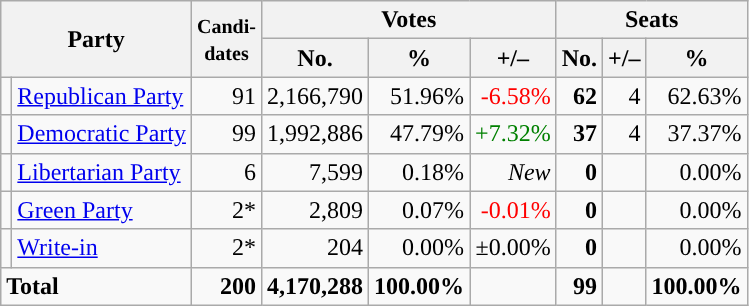<table class="wikitable" style="font-size:100%; text-align:right;">
<tr>
<th colspan=2 rowspan=2>Party</th>
<th rowspan=2><small>Candi-<br>dates</small></th>
<th colspan=3>Votes</th>
<th colspan=3>Seats</th>
</tr>
<tr>
<th>No.</th>
<th>%</th>
<th>+/–</th>
<th>No.</th>
<th>+/–</th>
<th>%</th>
</tr>
<tr>
<td style="background:"></td>
<td align=left><a href='#'>Republican Party</a></td>
<td>91</td>
<td>2,166,790</td>
<td>51.96%</td>
<td style="color:red;">-6.58%</td>
<td><strong>62</strong></td>
<td>4</td>
<td>62.63%</td>
</tr>
<tr>
<td style="background:"></td>
<td align=left><a href='#'>Democratic Party</a></td>
<td>99</td>
<td>1,992,886</td>
<td>47.79%</td>
<td style="color:green;">+7.32%</td>
<td><strong>37</strong></td>
<td>4</td>
<td>37.37%</td>
</tr>
<tr>
<td style="background:"></td>
<td align=left><a href='#'>Libertarian Party</a></td>
<td>6</td>
<td>7,599</td>
<td>0.18%</td>
<td><em>New</em></td>
<td><strong>0</strong></td>
<td></td>
<td>0.00%</td>
</tr>
<tr>
<td style="background:"></td>
<td align=left><a href='#'>Green Party</a></td>
<td>2*</td>
<td>2,809</td>
<td>0.07%</td>
<td style="color:red;">-0.01%</td>
<td><strong>0</strong></td>
<td></td>
<td>0.00%</td>
</tr>
<tr>
<td style="background:"></td>
<td align=left><a href='#'>Write-in</a></td>
<td>2*</td>
<td>204</td>
<td>0.00%</td>
<td>±0.00%</td>
<td><strong>0</strong></td>
<td></td>
<td>0.00%</td>
</tr>
<tr style="font-weight:bold">
<td colspan=2 align=left>Total</td>
<td>200</td>
<td>4,170,288</td>
<td>100.00%</td>
<td></td>
<td>99</td>
<td></td>
<td>100.00%</td>
</tr>
</table>
